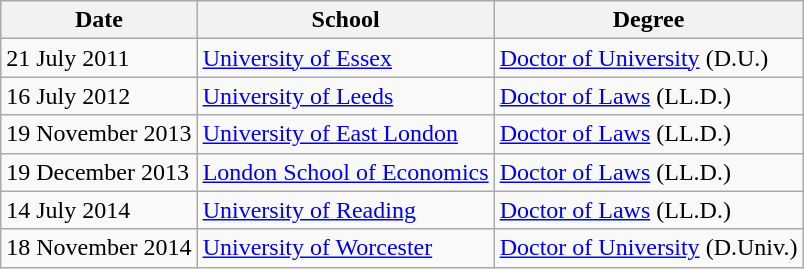<table class="wikitable">
<tr>
<th>Date</th>
<th>School</th>
<th>Degree</th>
</tr>
<tr>
<td>21 July 2011</td>
<td><a href='#'>University of Essex</a></td>
<td><a href='#'>Doctor of University</a> (D.U.)</td>
</tr>
<tr>
<td>16 July 2012</td>
<td><a href='#'>University of Leeds</a></td>
<td><a href='#'>Doctor of Laws</a> (LL.D.)</td>
</tr>
<tr>
<td>19 November 2013</td>
<td><a href='#'>University of East London</a></td>
<td><a href='#'>Doctor of Laws</a> (LL.D.)</td>
</tr>
<tr>
<td>19 December 2013</td>
<td><a href='#'>London School of Economics</a></td>
<td><a href='#'>Doctor of Laws</a> (LL.D.)</td>
</tr>
<tr>
<td>14 July 2014</td>
<td><a href='#'>University of Reading</a></td>
<td><a href='#'>Doctor of Laws</a> (LL.D.)</td>
</tr>
<tr>
<td>18 November 2014</td>
<td><a href='#'>University of Worcester</a></td>
<td><a href='#'>Doctor of University</a> (D.Univ.)</td>
</tr>
</table>
